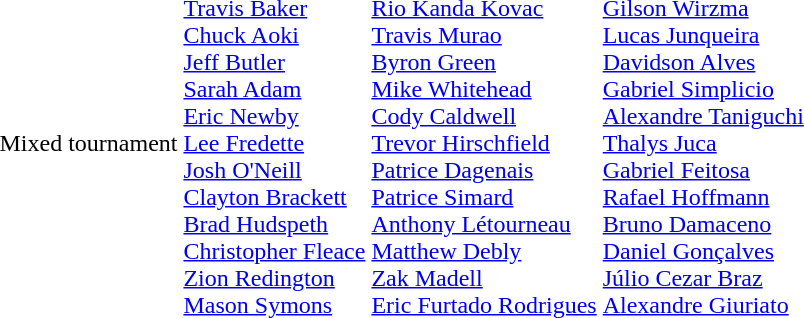<table>
<tr>
<td nowrap>Mixed tournament</td>
<td><br><a href='#'>Travis Baker</a><br><a href='#'>Chuck Aoki</a><br><a href='#'>Jeff Butler</a><br><a href='#'>Sarah Adam</a><br><a href='#'>Eric Newby</a><br><a href='#'>Lee Fredette</a><br><a href='#'>Josh O'Neill</a><br><a href='#'>Clayton Brackett</a><br><a href='#'>Brad Hudspeth</a><br><a href='#'>Christopher Fleace</a><br><a href='#'>Zion Redington</a><br><a href='#'>Mason Symons</a></td>
<td><br><a href='#'>Rio Kanda Kovac</a><br><a href='#'>Travis Murao</a><br><a href='#'>Byron Green</a><br><a href='#'>Mike Whitehead</a><br><a href='#'>Cody Caldwell</a><br><a href='#'>Trevor Hirschfield</a><br><a href='#'>Patrice Dagenais</a><br><a href='#'>Patrice Simard</a><br><a href='#'>Anthony Létourneau</a><br><a href='#'>Matthew Debly</a><br><a href='#'>Zak Madell</a><br><a href='#'>Eric Furtado Rodrigues</a></td>
<td><br><a href='#'>Gilson Wirzma</a><br><a href='#'>Lucas Junqueira</a><br><a href='#'>Davidson Alves</a><br><a href='#'>Gabriel Simplicio</a><br><a href='#'>Alexandre Taniguchi</a><br><a href='#'>Thalys Juca</a><br><a href='#'>Gabriel Feitosa</a><br><a href='#'>Rafael Hoffmann</a><br><a href='#'>Bruno Damaceno</a><br><a href='#'>Daniel Gonçalves</a><br><a href='#'>Júlio Cezar Braz</a><br><a href='#'>Alexandre Giuriato</a></td>
</tr>
</table>
